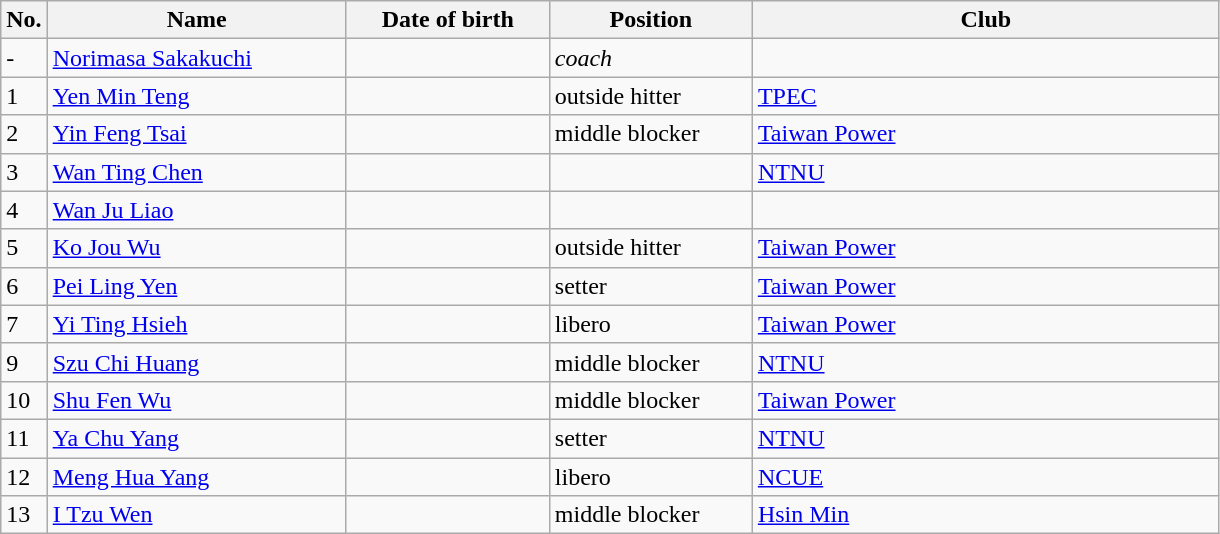<table class=wikitable sortable style=font-size:100%; text-align:center;>
<tr>
<th>No.</th>
<th style=width:12em>Name</th>
<th style=width:8em>Date of birth</th>
<th style=width:8em>Position</th>
<th style=width:19em>Club</th>
</tr>
<tr>
<td>-</td>
<td><a href='#'>Norimasa Sakakuchi</a></td>
<td></td>
<td><em>coach</em></td>
<td></td>
</tr>
<tr>
<td>1</td>
<td><a href='#'>Yen Min Teng</a></td>
<td></td>
<td>outside hitter</td>
<td> <a href='#'>TPEC</a></td>
</tr>
<tr>
<td>2</td>
<td><a href='#'>Yin Feng Tsai</a></td>
<td></td>
<td>middle blocker</td>
<td> <a href='#'>Taiwan Power</a></td>
</tr>
<tr>
<td>3</td>
<td><a href='#'>Wan Ting Chen</a></td>
<td></td>
<td></td>
<td> <a href='#'>NTNU</a></td>
</tr>
<tr>
<td>4</td>
<td><a href='#'>Wan Ju Liao</a></td>
<td></td>
<td></td>
<td></td>
</tr>
<tr>
<td>5</td>
<td><a href='#'>Ko Jou Wu</a></td>
<td></td>
<td>outside hitter</td>
<td> <a href='#'>Taiwan Power</a></td>
</tr>
<tr>
<td>6</td>
<td><a href='#'>Pei Ling Yen</a></td>
<td></td>
<td>setter</td>
<td> <a href='#'>Taiwan Power</a></td>
</tr>
<tr>
<td>7</td>
<td><a href='#'>Yi Ting Hsieh</a></td>
<td></td>
<td>libero</td>
<td> <a href='#'>Taiwan Power</a></td>
</tr>
<tr>
<td>9</td>
<td><a href='#'>Szu Chi Huang</a></td>
<td></td>
<td>middle blocker</td>
<td> <a href='#'>NTNU</a></td>
</tr>
<tr>
<td>10</td>
<td><a href='#'>Shu Fen Wu</a></td>
<td></td>
<td>middle blocker</td>
<td> <a href='#'>Taiwan Power</a></td>
</tr>
<tr>
<td>11</td>
<td><a href='#'>Ya Chu Yang</a></td>
<td></td>
<td>setter</td>
<td> <a href='#'>NTNU</a></td>
</tr>
<tr>
<td>12</td>
<td><a href='#'>Meng Hua Yang</a></td>
<td></td>
<td>libero</td>
<td> <a href='#'>NCUE</a></td>
</tr>
<tr>
<td>13</td>
<td><a href='#'>I Tzu Wen</a></td>
<td></td>
<td>middle blocker</td>
<td> <a href='#'>Hsin Min</a></td>
</tr>
</table>
